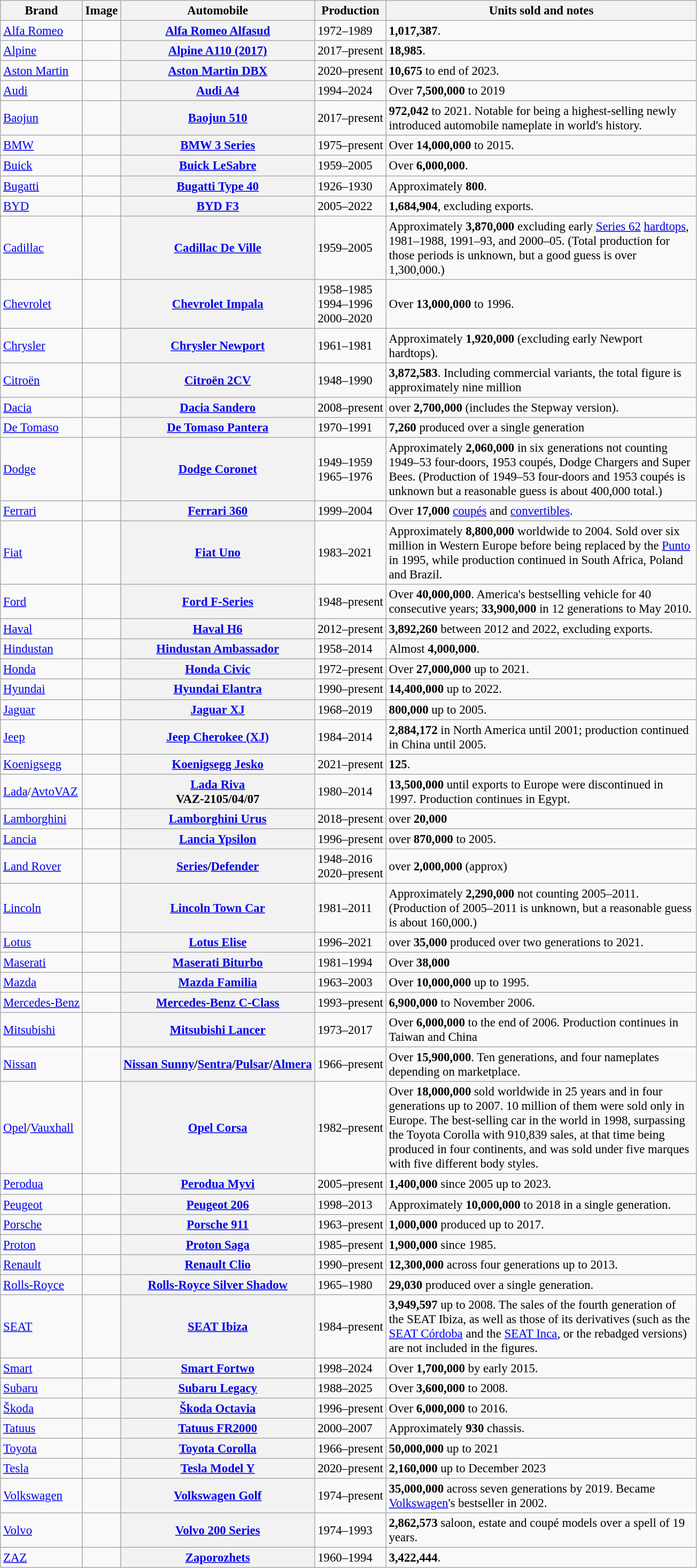<table class="wikitable sortable" style="font-size:95%">
<tr>
<th>Brand</th>
<th class=unsortable>Image</th>
<th>Automobile</th>
<th>Production</th>
<th style="width:25em" class=unsortable>Units sold and notes</th>
</tr>
<tr>
<td><a href='#'>Alfa Romeo</a></td>
<td></td>
<th><a href='#'>Alfa Romeo Alfasud</a></th>
<td>1972–1989</td>
<td><strong>1,017,387</strong>.</td>
</tr>
<tr>
<td><a href='#'>Alpine</a></td>
<td></td>
<th><a href='#'>Alpine A110 (2017)</a></th>
<td>2017–present</td>
<td><strong>18,985</strong>.</td>
</tr>
<tr>
<td><a href='#'>Aston Martin</a></td>
<td></td>
<th><a href='#'>Aston Martin DBX</a></th>
<td>2020–present</td>
<td><strong>10,675</strong> to end of 2023.</td>
</tr>
<tr>
<td><a href='#'>Audi</a></td>
<td></td>
<th><a href='#'>Audi A4</a></th>
<td>1994–2024</td>
<td>Over <strong>7,500,000</strong> to 2019</td>
</tr>
<tr>
<td><a href='#'>Baojun</a></td>
<td></td>
<th><a href='#'>Baojun 510</a></th>
<td>2017–present</td>
<td><strong>972,042</strong> to 2021. Notable for being a highest-selling newly introduced automobile nameplate in world's history.</td>
</tr>
<tr>
<td><a href='#'>BMW</a></td>
<td></td>
<th><a href='#'>BMW 3 Series</a></th>
<td>1975–present</td>
<td>Over <strong>14,000,000</strong> to 2015.</td>
</tr>
<tr>
<td><a href='#'>Buick</a></td>
<td></td>
<th><a href='#'>Buick LeSabre</a></th>
<td>1959–2005</td>
<td>Over <strong>6,000,000</strong>.</td>
</tr>
<tr>
<td><a href='#'>Bugatti</a></td>
<td></td>
<th><a href='#'>Bugatti Type 40</a></th>
<td>1926–1930</td>
<td>Approximately <strong>800</strong>.</td>
</tr>
<tr>
<td><a href='#'>BYD</a></td>
<td></td>
<th><a href='#'>BYD F3</a></th>
<td>2005–2022</td>
<td><strong>1,684,904</strong>, excluding exports.</td>
</tr>
<tr>
<td><a href='#'>Cadillac</a></td>
<td></td>
<th><a href='#'>Cadillac De Ville</a></th>
<td>1959–2005</td>
<td>Approximately <strong>3,870,000</strong> excluding early <a href='#'>Series 62</a> <a href='#'>hardtops</a>, 1981–1988, 1991–93, and 2000–05. (Total production for those periods is unknown, but a good guess is over 1,300,000.)</td>
</tr>
<tr>
<td><a href='#'>Chevrolet</a></td>
<td></td>
<th><a href='#'>Chevrolet Impala</a></th>
<td>1958–1985<br>1994–1996<br>2000–2020</td>
<td>Over <strong>13,000,000</strong> to 1996.</td>
</tr>
<tr>
<td><a href='#'>Chrysler</a></td>
<td></td>
<th><a href='#'>Chrysler Newport</a></th>
<td>1961–1981</td>
<td>Approximately <strong>1,920,000</strong> (excluding early Newport hardtops).</td>
</tr>
<tr>
<td><a href='#'>Citroën</a></td>
<td></td>
<th><a href='#'>Citroën 2CV</a></th>
<td>1948–1990</td>
<td><strong>3,872,583</strong>.  Including commercial variants, the total figure is approximately nine million</td>
</tr>
<tr>
<td><a href='#'>Dacia</a></td>
<td></td>
<th><a href='#'>Dacia Sandero</a></th>
<td>2008–present</td>
<td>over <strong>2,700,000</strong> (includes the Stepway version).</td>
</tr>
<tr>
<td><a href='#'>De Tomaso</a></td>
<td></td>
<th><a href='#'>De Tomaso Pantera</a></th>
<td>1970–1991</td>
<td><strong>7,260</strong> produced over a single generation</td>
</tr>
<tr>
<td><a href='#'>Dodge</a></td>
<td></td>
<th><a href='#'>Dodge Coronet</a></th>
<td>1949–1959<br>1965–1976</td>
<td>Approximately <strong>2,060,000</strong> in six generations not counting 1949–53 four-doors, 1953 coupés, Dodge Chargers and Super Bees. (Production of 1949–53 four-doors and 1953 coupés is unknown but a reasonable guess is about 400,000 total.)</td>
</tr>
<tr>
<td><a href='#'>Ferrari</a></td>
<td></td>
<th><a href='#'>Ferrari 360</a></th>
<td>1999–2004</td>
<td>Over <strong>17,000</strong> <a href='#'>coupés</a> and <a href='#'>convertibles</a>.</td>
</tr>
<tr>
<td><a href='#'>Fiat</a></td>
<td></td>
<th><a href='#'>Fiat Uno</a></th>
<td>1983–2021</td>
<td>Approximately <strong>8,800,000</strong> worldwide to 2004. Sold over six million in Western Europe before being replaced by the <a href='#'>Punto</a> in 1995, while production continued in South Africa, Poland and Brazil.</td>
</tr>
<tr>
<td><a href='#'>Ford</a></td>
<td></td>
<th><a href='#'>Ford F-Series</a></th>
<td>1948–present</td>
<td>Over <strong>40,000,000</strong>. America's bestselling vehicle for 40 consecutive years; <strong>33,900,000</strong> in 12 generations to May 2010.</td>
</tr>
<tr>
<td><a href='#'>Haval</a></td>
<td></td>
<th><a href='#'>Haval H6</a></th>
<td>2012–present</td>
<td><strong>3,892,260</strong> between 2012 and 2022, excluding exports.</td>
</tr>
<tr>
<td><a href='#'>Hindustan</a></td>
<td></td>
<th><a href='#'>Hindustan Ambassador</a></th>
<td>1958–2014</td>
<td>Almost <strong>4,000,000</strong>.</td>
</tr>
<tr>
<td><a href='#'>Honda</a></td>
<td></td>
<th><a href='#'>Honda Civic</a></th>
<td>1972–present</td>
<td>Over <strong>27,000,000</strong> up to 2021.</td>
</tr>
<tr>
<td><a href='#'>Hyundai</a></td>
<td></td>
<th><a href='#'>Hyundai Elantra</a></th>
<td>1990–present</td>
<td><strong>14,400,000</strong> up to 2022.</td>
</tr>
<tr>
<td><a href='#'>Jaguar</a></td>
<td></td>
<th><a href='#'>Jaguar XJ</a></th>
<td>1968–2019</td>
<td><strong>800,000</strong> up to 2005.</td>
</tr>
<tr>
<td><a href='#'>Jeep</a></td>
<td></td>
<th><a href='#'>Jeep Cherokee (XJ)</a></th>
<td>1984–2014</td>
<td><strong>2,884,172</strong> in North America until 2001; production continued in China until 2005.</td>
</tr>
<tr>
<td><a href='#'>Koenigsegg</a></td>
<td></td>
<th><a href='#'>Koenigsegg Jesko</a></th>
<td>2021–present</td>
<td><strong>125</strong>.</td>
</tr>
<tr>
<td><a href='#'>Lada</a>/<a href='#'>AvtoVAZ</a></td>
<td></td>
<th><a href='#'>Lada Riva</a><br>VAZ-2105/04/07</th>
<td>1980–2014</td>
<td><strong>13,500,000</strong> until exports to Europe were discontinued in 1997. Production continues in Egypt.</td>
</tr>
<tr>
<td><a href='#'>Lamborghini</a></td>
<td></td>
<th><a href='#'>Lamborghini Urus</a></th>
<td>2018–present</td>
<td>over <strong>20,000</strong></td>
</tr>
<tr>
<td><a href='#'>Lancia</a></td>
<td></td>
<th><a href='#'>Lancia Ypsilon</a></th>
<td>1996–present</td>
<td>over <strong>870,000</strong> to 2005.</td>
</tr>
<tr>
<td><a href='#'>Land Rover</a></td>
<td></td>
<th><a href='#'>Series</a>/<a href='#'>Defender</a></th>
<td>1948–2016<br>2020–present</td>
<td>over <strong>2,000,000</strong> (approx)</td>
</tr>
<tr>
<td><a href='#'>Lincoln</a></td>
<td></td>
<th><a href='#'>Lincoln Town Car</a></th>
<td>1981–2011</td>
<td>Approximately <strong>2,290,000</strong> not counting 2005–2011. (Production of 2005–2011 is unknown, but a reasonable guess is about 160,000.)</td>
</tr>
<tr>
<td><a href='#'>Lotus</a></td>
<td></td>
<th><a href='#'>Lotus Elise</a></th>
<td>1996–2021</td>
<td>over <strong>35,000</strong> produced over two generations to 2021.<br></td>
</tr>
<tr>
<td><a href='#'>Maserati</a></td>
<td></td>
<th><a href='#'>Maserati Biturbo</a></th>
<td>1981–1994</td>
<td>Over <strong>38,000</strong></td>
</tr>
<tr>
<td><a href='#'>Mazda</a></td>
<td></td>
<th><a href='#'>Mazda Familia</a></th>
<td>1963–2003</td>
<td>Over <strong>10,000,000</strong> up to 1995.</td>
</tr>
<tr>
<td><a href='#'>Mercedes-Benz</a></td>
<td></td>
<th><a href='#'>Mercedes-Benz C-Class</a></th>
<td>1993–present</td>
<td><strong>6,900,000</strong> to November 2006.</td>
</tr>
<tr>
<td><a href='#'>Mitsubishi</a></td>
<td></td>
<th><a href='#'>Mitsubishi Lancer</a></th>
<td>1973–2017</td>
<td>Over <strong>6,000,000</strong> to the end of 2006. Production continues in Taiwan and China</td>
</tr>
<tr>
<td><a href='#'>Nissan</a></td>
<td></td>
<th><a href='#'>Nissan Sunny</a>/<a href='#'>Sentra</a>/<a href='#'>Pulsar</a>/<a href='#'>Almera</a></th>
<td>1966–present</td>
<td>Over <strong>15,900,000</strong>. Ten generations, and four nameplates depending on marketplace.</td>
</tr>
<tr>
<td><a href='#'>Opel</a>/<a href='#'>Vauxhall</a></td>
<td></td>
<th><a href='#'>Opel Corsa</a></th>
<td>1982–present</td>
<td>Over <strong>18,000,000</strong> sold worldwide in 25 years and in four generations up to 2007. 10 million of them were sold only in Europe. The best-selling car in the world in 1998, surpassing the Toyota Corolla with 910,839 sales, at that time being produced in four continents, and was sold under five marques with five different body styles.</td>
</tr>
<tr>
<td><a href='#'>Perodua</a></td>
<td></td>
<th><a href='#'>Perodua Myvi</a></th>
<td>2005–present</td>
<td><strong>1,400,000</strong> since 2005 up to 2023.</td>
</tr>
<tr>
<td><a href='#'>Peugeot</a></td>
<td></td>
<th><a href='#'>Peugeot 206</a></th>
<td>1998–2013</td>
<td>Approximately <strong>10,000,000</strong> to 2018 in a single generation.</td>
</tr>
<tr>
<td><a href='#'>Porsche</a></td>
<td></td>
<th><a href='#'>Porsche 911</a></th>
<td>1963–present</td>
<td><strong>1,000,000</strong> produced up to 2017.</td>
</tr>
<tr>
<td><a href='#'>Proton</a></td>
<td></td>
<th><a href='#'>Proton Saga</a></th>
<td>1985–present</td>
<td><strong>1,900,000</strong> since 1985.</td>
</tr>
<tr>
<td><a href='#'>Renault</a></td>
<td></td>
<th><a href='#'>Renault Clio</a></th>
<td>1990–present</td>
<td><strong>12,300,000</strong> across four generations up to 2013.</td>
</tr>
<tr>
<td><a href='#'>Rolls-Royce</a></td>
<td></td>
<th><a href='#'>Rolls-Royce Silver Shadow</a></th>
<td>1965–1980</td>
<td><strong>29,030</strong> produced over a single generation.</td>
</tr>
<tr>
<td><a href='#'>SEAT</a></td>
<td></td>
<th><a href='#'>SEAT Ibiza</a></th>
<td>1984–present</td>
<td><strong>3,949,597</strong> up to 2008. The sales of the fourth generation of the SEAT Ibiza, as well as those of its derivatives (such as the <a href='#'>SEAT Córdoba</a> and the <a href='#'>SEAT Inca</a>, or the rebadged versions) are not included in the figures.</td>
</tr>
<tr>
<td><a href='#'>Smart</a></td>
<td></td>
<th><a href='#'>Smart Fortwo</a></th>
<td>1998–2024</td>
<td>Over <strong>1,700,000</strong> by early 2015.</td>
</tr>
<tr>
<td><a href='#'>Subaru</a></td>
<td></td>
<th><a href='#'>Subaru Legacy</a></th>
<td>1988–2025</td>
<td>Over <strong>3,600,000</strong> to 2008.</td>
</tr>
<tr>
<td><a href='#'>Škoda</a></td>
<td></td>
<th><a href='#'>Škoda Octavia</a></th>
<td>1996–present</td>
<td>Over <strong>6,000,000</strong> to 2016.</td>
</tr>
<tr>
<td><a href='#'>Tatuus</a></td>
<td></td>
<th><a href='#'>Tatuus FR2000</a></th>
<td>2000–2007</td>
<td>Approximately <strong>930</strong> chassis.</td>
</tr>
<tr>
<td><a href='#'>Toyota</a></td>
<td></td>
<th><a href='#'>Toyota Corolla</a></th>
<td>1966–present</td>
<td><strong>50,000,000</strong> up to 2021</td>
</tr>
<tr>
<td><a href='#'>Tesla</a></td>
<td></td>
<th><a href='#'>Tesla Model Y</a></th>
<td>2020–present</td>
<td><strong>2,160,000</strong> up to December 2023</td>
</tr>
<tr>
<td><a href='#'>Volkswagen</a></td>
<td></td>
<th><a href='#'>Volkswagen Golf</a></th>
<td>1974–present</td>
<td><strong>35,000,000</strong> across seven generations by 2019. Became <a href='#'>Volkswagen</a>'s bestseller in 2002.</td>
</tr>
<tr>
<td><a href='#'>Volvo</a></td>
<td></td>
<th><a href='#'>Volvo 200 Series</a></th>
<td>1974–1993</td>
<td><strong>2,862,573</strong> saloon, estate and coupé models over a spell of 19 years.</td>
</tr>
<tr>
<td><a href='#'>ZAZ</a></td>
<td></td>
<th><a href='#'>Zaporozhets</a></th>
<td>1960–1994</td>
<td><strong>3,422,444</strong>.</td>
</tr>
</table>
